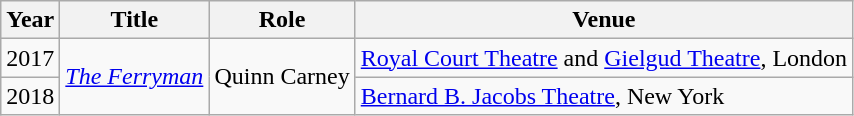<table class="wikitable sortable">
<tr>
<th>Year</th>
<th>Title</th>
<th>Role</th>
<th>Venue</th>
</tr>
<tr>
<td>2017</td>
<td rowspan="2"><em><a href='#'>The Ferryman</a></em></td>
<td rowspan="2">Quinn Carney</td>
<td><a href='#'>Royal Court Theatre</a> and <a href='#'>Gielgud Theatre</a>, London</td>
</tr>
<tr>
<td>2018</td>
<td><a href='#'>Bernard B. Jacobs Theatre</a>, New York</td>
</tr>
</table>
